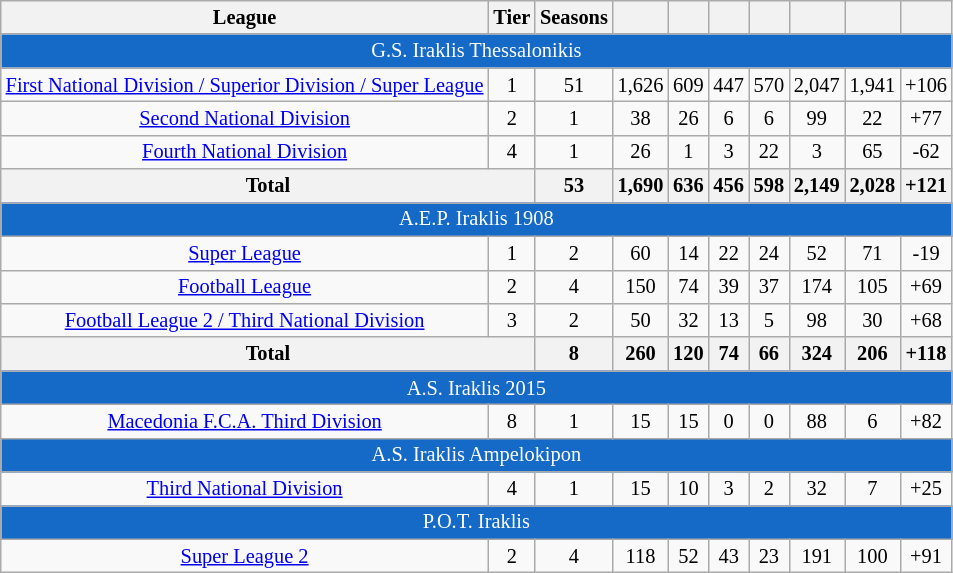<table class="wikitable plainrowheaders sticky-header-multi sortable" style="text-align:center; margin:0px; margin-top:2px; font-size:85%; width=500px">
<tr>
<th>League</th>
<th>Tier</th>
<th>Seasons</th>
<th></th>
<th></th>
<th></th>
<th></th>
<th></th>
<th></th>
<th></th>
</tr>
<tr>
<td colspan="10" style="background:#1569C7; color:#ffffff">G.S. Iraklis Thessalonikis</td>
</tr>
<tr>
<td><a href='#'>First National Division / Superior Division / Super League</a></td>
<td>1</td>
<td>51</td>
<td>1,626</td>
<td>609</td>
<td>447</td>
<td>570</td>
<td>2,047</td>
<td>1,941</td>
<td>+106</td>
</tr>
<tr>
<td><a href='#'>Second National Division</a></td>
<td>2</td>
<td>1</td>
<td>38</td>
<td>26</td>
<td>6</td>
<td>6</td>
<td>99</td>
<td>22</td>
<td>+77</td>
</tr>
<tr>
<td><a href='#'>Fourth National Division</a></td>
<td>4</td>
<td>1</td>
<td>26</td>
<td>1</td>
<td>3</td>
<td>22</td>
<td>3</td>
<td>65</td>
<td>-62</td>
</tr>
<tr>
<th colspan="2">Total</th>
<th>53</th>
<th>1,690</th>
<th>636</th>
<th>456</th>
<th>598</th>
<th>2,149</th>
<th>2,028</th>
<th>+121</th>
</tr>
<tr>
<td colspan="10" style="background:#1569C7; color:#ffffff">A.E.P. Iraklis 1908</td>
</tr>
<tr>
<td><a href='#'>Super League</a></td>
<td>1</td>
<td>2</td>
<td>60</td>
<td>14</td>
<td>22</td>
<td>24</td>
<td>52</td>
<td>71</td>
<td>-19</td>
</tr>
<tr>
<td><a href='#'>Football League</a></td>
<td>2</td>
<td>4</td>
<td>150</td>
<td>74</td>
<td>39</td>
<td>37</td>
<td>174</td>
<td>105</td>
<td>+69</td>
</tr>
<tr>
<td><a href='#'>Football League 2 / Third National Division</a></td>
<td>3</td>
<td>2</td>
<td>50</td>
<td>32</td>
<td>13</td>
<td>5</td>
<td>98</td>
<td>30</td>
<td>+68</td>
</tr>
<tr>
<th colspan="2">Total</th>
<th>8</th>
<th>260</th>
<th>120</th>
<th>74</th>
<th>66</th>
<th>324</th>
<th>206</th>
<th>+118</th>
</tr>
<tr>
<td colspan="10" style="background:#1569C7; color:#ffffff">A.S. Iraklis 2015</td>
</tr>
<tr>
<td><a href='#'>Macedonia F.C.A. Third Division</a></td>
<td>8</td>
<td>1</td>
<td>15</td>
<td>15</td>
<td>0</td>
<td>0</td>
<td>88</td>
<td>6</td>
<td>+82</td>
</tr>
<tr>
<td colspan="10" style="background:#1569C7; color:#ffffff">A.S. Iraklis Ampelokipon</td>
</tr>
<tr>
<td><a href='#'>Third National Division</a></td>
<td>4</td>
<td>1</td>
<td>15</td>
<td>10</td>
<td>3</td>
<td>2</td>
<td>32</td>
<td>7</td>
<td>+25</td>
</tr>
<tr>
<td colspan="10" style="background:#1569C7; color:#ffffff">P.O.T. Iraklis</td>
</tr>
<tr>
<td><a href='#'>Super League 2</a></td>
<td>2</td>
<td>4</td>
<td>118</td>
<td>52</td>
<td>43</td>
<td>23</td>
<td>191</td>
<td>100</td>
<td>+91</td>
</tr>
</table>
